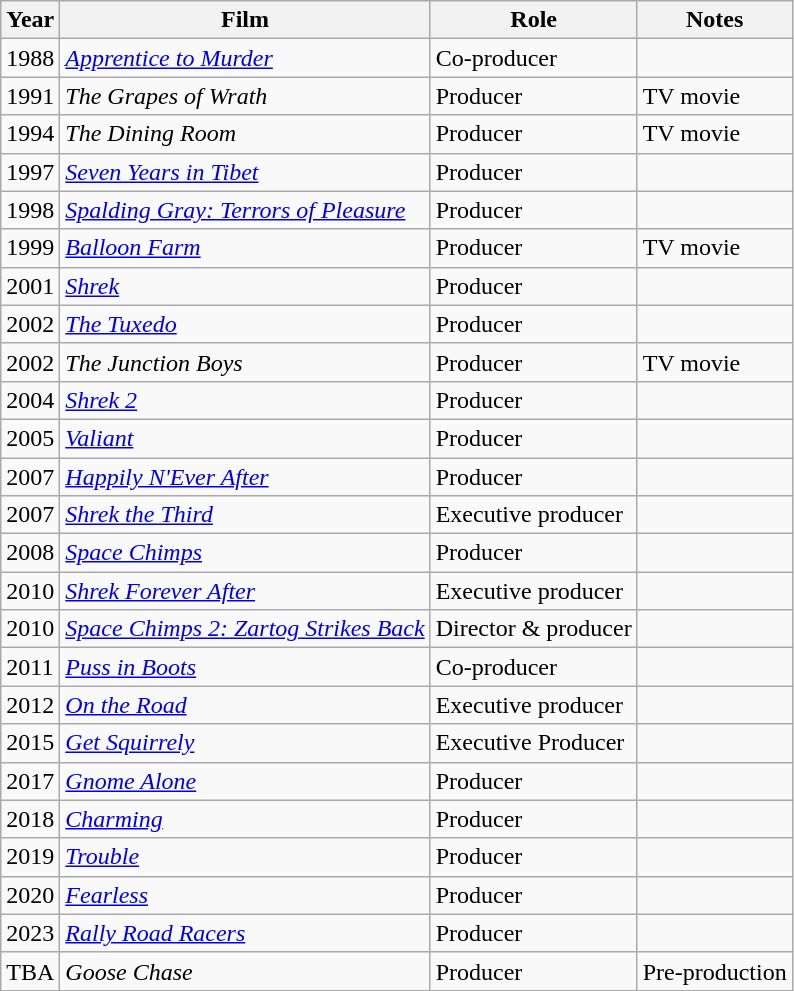<table class="wikitable">
<tr>
<th>Year</th>
<th>Film</th>
<th>Role</th>
<th>Notes</th>
</tr>
<tr>
<td>1988</td>
<td><em><a href='#'>Apprentice to Murder</a></em></td>
<td>Co-producer</td>
<td></td>
</tr>
<tr>
<td>1991</td>
<td><em>The Grapes of Wrath</em></td>
<td>Producer</td>
<td>TV movie</td>
</tr>
<tr>
<td>1994</td>
<td><em> The Dining Room</em></td>
<td>Producer</td>
<td>TV movie</td>
</tr>
<tr>
<td>1997</td>
<td><em><a href='#'>Seven Years in Tibet</a></em></td>
<td>Producer</td>
<td></td>
</tr>
<tr>
<td>1998</td>
<td><em><a href='#'>Spalding Gray: Terrors of Pleasure</a></em></td>
<td>Producer</td>
<td></td>
</tr>
<tr>
<td>1999</td>
<td><em><a href='#'>Balloon Farm</a></em></td>
<td>Producer</td>
<td>TV movie</td>
</tr>
<tr>
<td>2001</td>
<td><em><a href='#'>Shrek</a></em></td>
<td>Producer</td>
<td></td>
</tr>
<tr>
<td>2002</td>
<td><em><a href='#'>The Tuxedo</a></em></td>
<td>Producer</td>
<td></td>
</tr>
<tr>
<td>2002</td>
<td><em>The Junction Boys</em></td>
<td>Producer</td>
<td>TV movie</td>
</tr>
<tr>
<td>2004</td>
<td><em><a href='#'>Shrek 2</a></em></td>
<td>Producer</td>
<td></td>
</tr>
<tr>
<td>2005</td>
<td><em><a href='#'>Valiant</a></em></td>
<td>Producer</td>
<td></td>
</tr>
<tr>
<td>2007</td>
<td><em><a href='#'>Happily N'Ever After</a></em></td>
<td>Producer</td>
<td></td>
</tr>
<tr>
<td>2007</td>
<td><em><a href='#'>Shrek the Third</a></em></td>
<td>Executive producer</td>
<td></td>
</tr>
<tr>
<td>2008</td>
<td><em><a href='#'>Space Chimps</a></em></td>
<td>Producer</td>
<td></td>
</tr>
<tr>
<td>2010</td>
<td><em><a href='#'>Shrek Forever After</a></em></td>
<td>Executive producer</td>
<td></td>
</tr>
<tr>
<td>2010</td>
<td><em><a href='#'>Space Chimps 2: Zartog Strikes Back</a></em></td>
<td>Director & producer</td>
<td></td>
</tr>
<tr>
<td>2011</td>
<td><em><a href='#'>Puss in Boots</a></em></td>
<td>Co-producer</td>
<td></td>
</tr>
<tr>
<td>2012</td>
<td><em><a href='#'>On the Road</a></em></td>
<td>Executive producer</td>
<td></td>
</tr>
<tr>
<td>2015</td>
<td><em><a href='#'>Get Squirrely</a></em></td>
<td>Executive Producer</td>
<td></td>
</tr>
<tr>
<td>2017</td>
<td><em><a href='#'>Gnome Alone</a></em></td>
<td>Producer</td>
<td></td>
</tr>
<tr>
<td>2018</td>
<td><em><a href='#'>Charming</a></em></td>
<td>Producer</td>
<td></td>
</tr>
<tr>
<td>2019</td>
<td><em><a href='#'>Trouble</a></em></td>
<td>Producer</td>
<td></td>
</tr>
<tr>
<td>2020</td>
<td><em><a href='#'>Fearless</a></em></td>
<td>Producer</td>
<td></td>
</tr>
<tr>
<td>2023</td>
<td><em><a href='#'>Rally Road Racers</a></em></td>
<td>Producer</td>
<td></td>
</tr>
<tr>
<td>TBA</td>
<td><em>Goose Chase</em></td>
<td>Producer</td>
<td>Pre-production</td>
</tr>
</table>
